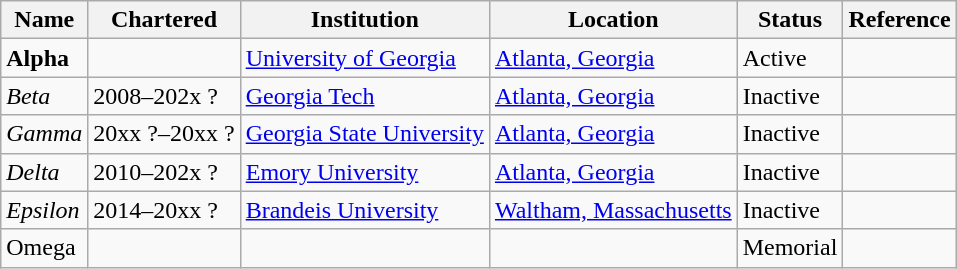<table class="wikitable sortable">
<tr>
<th>Name</th>
<th>Chartered</th>
<th>Institution</th>
<th>Location</th>
<th>Status</th>
<th>Reference</th>
</tr>
<tr>
<td><strong>Alpha</strong></td>
<td></td>
<td><a href='#'>University of Georgia</a></td>
<td><a href='#'>Atlanta, Georgia</a></td>
<td>Active</td>
<td></td>
</tr>
<tr>
<td><em>Beta</em></td>
<td>2008–202x ?</td>
<td><a href='#'>Georgia Tech</a></td>
<td><a href='#'>Atlanta, Georgia</a></td>
<td>Inactive</td>
<td></td>
</tr>
<tr>
<td><em>Gamma</em></td>
<td>20xx ?–20xx ?</td>
<td><a href='#'>Georgia State University</a></td>
<td><a href='#'>Atlanta, Georgia</a></td>
<td>Inactive</td>
<td></td>
</tr>
<tr>
<td><em>Delta</em></td>
<td>2010–202x ?</td>
<td><a href='#'>Emory University</a></td>
<td><a href='#'>Atlanta, Georgia</a></td>
<td>Inactive</td>
<td></td>
</tr>
<tr>
<td><em>Epsilon</em></td>
<td>2014–20xx ?</td>
<td><a href='#'>Brandeis University</a></td>
<td><a href='#'>Waltham, Massachusetts</a></td>
<td>Inactive</td>
<td></td>
</tr>
<tr>
<td>Omega</td>
<td></td>
<td></td>
<td></td>
<td>Memorial</td>
<td></td>
</tr>
</table>
